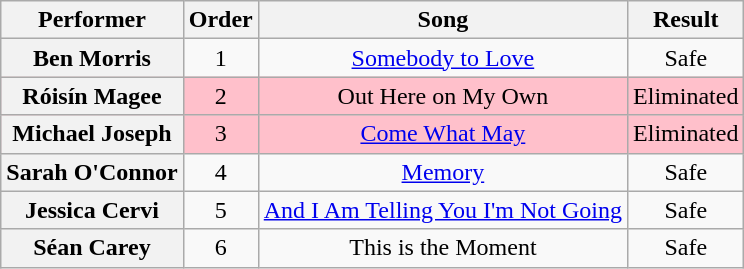<table class="wikitable plainrowheaders" style="text-align:center;">
<tr>
<th scope="col">Performer</th>
<th scope="col">Order</th>
<th scope="col">Song</th>
<th scope="col">Result</th>
</tr>
<tr>
<th scope="row">Ben Morris</th>
<td>1</td>
<td><a href='#'>Somebody to Love</a></td>
<td>Safe</td>
</tr>
<tr style="background:pink;">
<th scope="row">Róisín Magee</th>
<td>2</td>
<td>Out Here on My Own</td>
<td>Eliminated</td>
</tr>
<tr style="background:pink;">
<th scope="row">Michael Joseph</th>
<td>3</td>
<td><a href='#'>Come What May</a></td>
<td>Eliminated</td>
</tr>
<tr>
<th scope="row">Sarah O'Connor</th>
<td>4</td>
<td><a href='#'>Memory</a></td>
<td>Safe</td>
</tr>
<tr>
<th scope="row">Jessica Cervi</th>
<td>5</td>
<td><a href='#'>And I Am Telling You I'm Not Going</a></td>
<td>Safe</td>
</tr>
<tr>
<th scope="row">Séan Carey</th>
<td>6</td>
<td>This is the Moment</td>
<td>Safe</td>
</tr>
</table>
